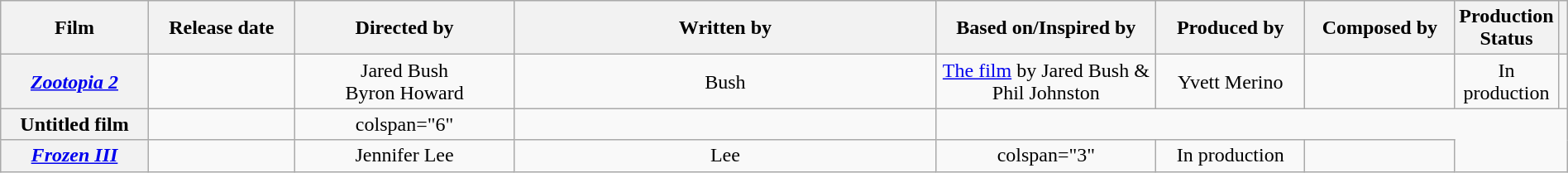<table class="wikitable sortable mw-collapsible plainrowheaders" style="text-align:center; width:100%;">
<tr>
<th style="width:10%;">Film</th>
<th style="width:10%;">Release date</th>
<th style="width:15%;">Directed by</th>
<th style="width:30%;">Written by</th>
<th style="width:15%;">Based on/Inspired by</th>
<th style="width:10%;">Produced by</th>
<th style="width:15%;">Composed by</th>
<th style="width:15%;">Production Status</th>
<th style="width:15%;"></th>
</tr>
<tr>
<th scope="row" style="text-align:center;"><em><a href='#'>Zootopia 2</a></em></th>
<td></td>
<td>Jared Bush<br>Byron Howard</td>
<td>Bush</td>
<td><a href='#'>The film</a> by Jared Bush & Phil Johnston</td>
<td>Yvett Merino</td>
<td></td>
<td>In production</td>
<td></td>
</tr>
<tr>
<th scope="row" style="text-align:center;">Untitled film</th>
<td></td>
<td>colspan="6" </td>
<td></td>
</tr>
<tr>
<th scope="row" style="text-align:center;"><em><a href='#'>Frozen III</a></em></th>
<td></td>
<td>Jennifer Lee</td>
<td>Lee</td>
<td>colspan="3" </td>
<td>In production</td>
<td></td>
</tr>
</table>
